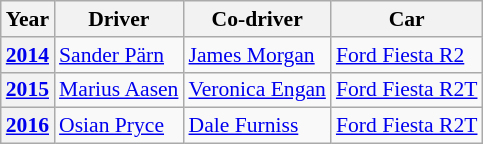<table class="wikitable" style="font-size: 90%;">
<tr>
<th>Year</th>
<th>Driver</th>
<th>Co-driver</th>
<th>Car</th>
</tr>
<tr>
<th><a href='#'>2014</a></th>
<td> <a href='#'>Sander Pärn</a></td>
<td> <a href='#'>James Morgan</a></td>
<td><a href='#'>Ford Fiesta R2</a></td>
</tr>
<tr>
<th><a href='#'>2015</a></th>
<td> <a href='#'>Marius Aasen</a></td>
<td> <a href='#'>Veronica Engan</a></td>
<td><a href='#'>Ford Fiesta R2T</a></td>
</tr>
<tr>
<th><a href='#'>2016</a></th>
<td> <a href='#'>Osian Pryce</a></td>
<td> <a href='#'>Dale Furniss</a></td>
<td><a href='#'>Ford Fiesta R2T</a></td>
</tr>
</table>
